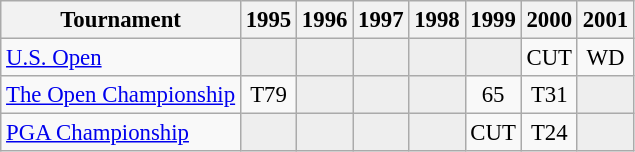<table class="wikitable" style="font-size:95%;text-align:center;">
<tr>
<th>Tournament</th>
<th>1995</th>
<th>1996</th>
<th>1997</th>
<th>1998</th>
<th>1999</th>
<th>2000</th>
<th>2001</th>
</tr>
<tr>
<td align=left><a href='#'>U.S. Open</a></td>
<td style="background:#eeeeee;"></td>
<td style="background:#eeeeee;"></td>
<td style="background:#eeeeee;"></td>
<td style="background:#eeeeee;"></td>
<td style="background:#eeeeee;"></td>
<td>CUT</td>
<td>WD</td>
</tr>
<tr>
<td align=left><a href='#'>The Open Championship</a></td>
<td>T79</td>
<td style="background:#eeeeee;"></td>
<td style="background:#eeeeee;"></td>
<td style="background:#eeeeee;"></td>
<td>65</td>
<td>T31</td>
<td style="background:#eeeeee;"></td>
</tr>
<tr>
<td align=left><a href='#'>PGA Championship</a></td>
<td style="background:#eeeeee;"></td>
<td style="background:#eeeeee;"></td>
<td style="background:#eeeeee;"></td>
<td style="background:#eeeeee;"></td>
<td>CUT</td>
<td>T24</td>
<td style="background:#eeeeee;"></td>
</tr>
</table>
